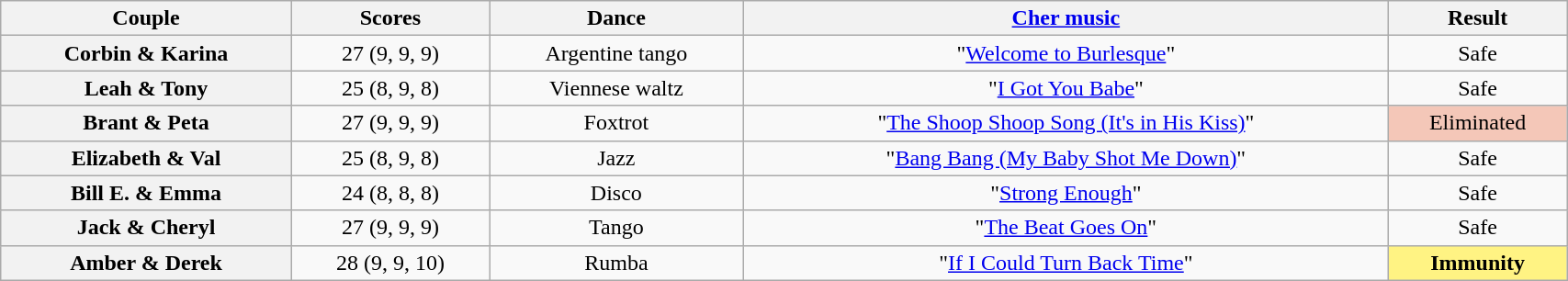<table class="wikitable sortable" style="text-align:center; width:90%">
<tr>
<th scope="col">Couple</th>
<th scope="col">Scores</th>
<th scope="col" class="unsortable">Dance</th>
<th scope="col" class="unsortable"><a href='#'>Cher music</a></th>
<th scope="col" class="unsortable">Result</th>
</tr>
<tr>
<th scope="row">Corbin & Karina</th>
<td>27 (9, 9, 9)</td>
<td>Argentine tango</td>
<td>"<a href='#'>Welcome to Burlesque</a>"</td>
<td>Safe</td>
</tr>
<tr>
<th scope="row">Leah & Tony</th>
<td>25 (8, 9, 8)</td>
<td>Viennese waltz</td>
<td>"<a href='#'>I Got You Babe</a>"</td>
<td>Safe</td>
</tr>
<tr>
<th scope="row">Brant & Peta</th>
<td>27 (9, 9, 9)</td>
<td>Foxtrot</td>
<td>"<a href='#'>The Shoop Shoop Song (It's in His Kiss)</a>"</td>
<td bgcolor=f4c7b8>Eliminated</td>
</tr>
<tr>
<th scope="row">Elizabeth & Val</th>
<td>25 (8, 9, 8)</td>
<td>Jazz</td>
<td>"<a href='#'>Bang Bang (My Baby Shot Me Down)</a>"</td>
<td>Safe</td>
</tr>
<tr>
<th scope="row">Bill E. & Emma</th>
<td>24 (8, 8, 8)</td>
<td>Disco</td>
<td>"<a href='#'>Strong Enough</a>"</td>
<td>Safe</td>
</tr>
<tr>
<th scope="row">Jack & Cheryl</th>
<td>27 (9, 9, 9)</td>
<td>Tango</td>
<td>"<a href='#'>The Beat Goes On</a>"</td>
<td>Safe</td>
</tr>
<tr>
<th scope="row">Amber & Derek</th>
<td>28 (9, 9, 10)</td>
<td>Rumba</td>
<td>"<a href='#'>If I Could Turn Back Time</a>"</td>
<td bgcolor="fff383"><strong>Immunity</strong></td>
</tr>
</table>
